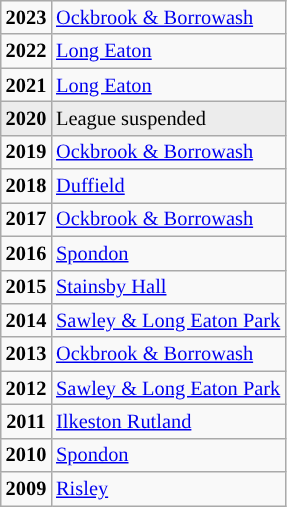<table class="wikitable" style="font-size:85%">
<tr>
<td style="text-align: center; font-weight: bold;">2023</td>
<td><a href='#'>Ockbrook & Borrowash</a></td>
</tr>
<tr>
<td style="text-align: center; font-weight: bold;">2022</td>
<td><a href='#'>Long Eaton</a></td>
</tr>
<tr>
<td style="text-align: center; font-weight: bold;">2021</td>
<td><a href='#'>Long Eaton</a></td>
</tr>
<tr>
<td bgcolor="#ececec"; style="text-align: center; font-weight: bold;">2020</td>
<td bgcolor="#ececec";>League suspended</td>
</tr>
<tr>
<td style="text-align: center; font-weight: bold;">2019</td>
<td><a href='#'>Ockbrook & Borrowash</a></td>
</tr>
<tr>
<td style="text-align: center; font-weight: bold;">2018</td>
<td><a href='#'>Duffield</a></td>
</tr>
<tr>
<td style="text-align: center; font-weight: bold;">2017</td>
<td><a href='#'>Ockbrook & Borrowash</a></td>
</tr>
<tr>
<td style="text-align: center; font-weight: bold;">2016</td>
<td><a href='#'>Spondon</a></td>
</tr>
<tr>
<td style="text-align: center; font-weight: bold;">2015</td>
<td><a href='#'>Stainsby Hall</a></td>
</tr>
<tr>
<td style="text-align: center; font-weight: bold;">2014</td>
<td><a href='#'>Sawley & Long Eaton Park</a></td>
</tr>
<tr>
<td style="text-align: center; font-weight: bold;">2013</td>
<td><a href='#'>Ockbrook & Borrowash</a></td>
</tr>
<tr>
<td style="text-align: center; font-weight: bold;">2012</td>
<td><a href='#'>Sawley & Long Eaton Park</a></td>
</tr>
<tr>
<td style="text-align: center; font-weight: bold;">2011</td>
<td><a href='#'>Ilkeston Rutland</a></td>
</tr>
<tr>
<td style="text-align: center; font-weight: bold;">2010</td>
<td><a href='#'>Spondon</a></td>
</tr>
<tr>
<td style="text-align: center; font-weight: bold;">2009</td>
<td><a href='#'>Risley</a></td>
</tr>
</table>
